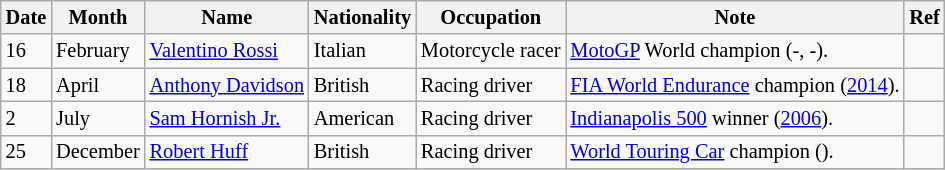<table class="wikitable" style="font-size:85%;">
<tr>
<th>Date</th>
<th>Month</th>
<th>Name</th>
<th>Nationality</th>
<th>Occupation</th>
<th>Note</th>
<th>Ref</th>
</tr>
<tr>
<td>16</td>
<td>February</td>
<td><a href='#'>Valentino Rossi</a></td>
<td>Italian</td>
<td>Motorcycle racer</td>
<td><a href='#'>MotoGP</a> World champion (-, -).</td>
<td></td>
</tr>
<tr>
<td>18</td>
<td>April</td>
<td><a href='#'>Anthony Davidson</a></td>
<td>British</td>
<td>Racing driver</td>
<td><a href='#'>FIA World Endurance</a> champion (<a href='#'>2014</a>).</td>
<td></td>
</tr>
<tr>
<td>2</td>
<td>July</td>
<td><a href='#'>Sam Hornish Jr.</a></td>
<td>American</td>
<td>Racing driver</td>
<td><a href='#'>Indianapolis 500</a> winner (<a href='#'>2006</a>).</td>
<td></td>
</tr>
<tr>
<td>25</td>
<td>December</td>
<td><a href='#'>Robert Huff</a></td>
<td>British</td>
<td>Racing driver</td>
<td><a href='#'>World Touring Car</a> champion ().</td>
<td></td>
</tr>
</table>
